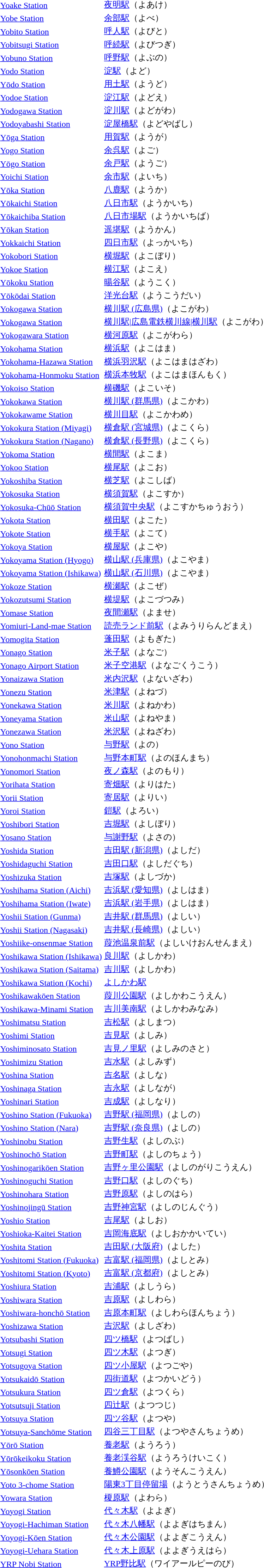<table>
<tr>
<td><a href='#'>Yoake Station</a></td>
<td><a href='#'>夜明駅</a>（よあけ）</td>
</tr>
<tr>
<td><a href='#'>Yobe Station</a></td>
<td><a href='#'>余部駅</a>（よべ）</td>
</tr>
<tr>
<td><a href='#'>Yobito Station</a></td>
<td><a href='#'>呼人駅</a>（よびと）</td>
</tr>
<tr>
<td><a href='#'>Yobitsugi Station</a></td>
<td><a href='#'>呼続駅</a>（よびつぎ）</td>
</tr>
<tr>
<td><a href='#'>Yobuno Station</a></td>
<td><a href='#'>呼野駅</a>（よぶの）</td>
</tr>
<tr>
<td><a href='#'>Yodo Station</a></td>
<td><a href='#'>淀駅</a>（よど）</td>
</tr>
<tr>
<td><a href='#'>Yōdo Station</a></td>
<td><a href='#'>用土駅</a>（ようど）</td>
</tr>
<tr>
<td><a href='#'>Yodoe Station</a></td>
<td><a href='#'>淀江駅</a>（よどえ）</td>
</tr>
<tr>
<td><a href='#'>Yodogawa Station</a></td>
<td><a href='#'>淀川駅</a>（よどがわ）</td>
</tr>
<tr>
<td><a href='#'>Yodoyabashi Station</a></td>
<td><a href='#'>淀屋橋駅</a>（よどやばし）</td>
</tr>
<tr>
<td><a href='#'>Yōga Station</a></td>
<td><a href='#'>用賀駅</a>（ようが）</td>
</tr>
<tr>
<td><a href='#'>Yogo Station</a></td>
<td><a href='#'>余呉駅</a>（よご）</td>
</tr>
<tr>
<td><a href='#'>Yōgo Station</a></td>
<td><a href='#'>余戸駅</a>（ようご）</td>
</tr>
<tr>
<td><a href='#'>Yoichi Station</a></td>
<td><a href='#'>余市駅</a>（よいち）</td>
</tr>
<tr>
<td><a href='#'>Yōka Station</a></td>
<td><a href='#'>八鹿駅</a>（ようか）</td>
</tr>
<tr>
<td><a href='#'>Yōkaichi Station</a></td>
<td><a href='#'>八日市駅</a>（ようかいち）</td>
</tr>
<tr>
<td><a href='#'>Yōkaichiba Station</a></td>
<td><a href='#'>八日市場駅</a>（ようかいちば）</td>
</tr>
<tr>
<td><a href='#'>Yōkan Station</a></td>
<td><a href='#'>遥堪駅</a>（ようかん）</td>
</tr>
<tr>
<td><a href='#'>Yokkaichi Station</a></td>
<td><a href='#'>四日市駅</a>（よっかいち）</td>
</tr>
<tr>
<td><a href='#'>Yokobori Station</a></td>
<td><a href='#'>横堀駅</a>（よこぼり）</td>
</tr>
<tr>
<td><a href='#'>Yokoe Station</a></td>
<td><a href='#'>横江駅</a>（よこえ）</td>
</tr>
<tr>
<td><a href='#'>Yōkoku Station</a></td>
<td><a href='#'>暘谷駅</a>（ようこく）</td>
</tr>
<tr>
<td><a href='#'>Yōkōdai Station</a></td>
<td><a href='#'>洋光台駅</a>（ようこうだい）</td>
</tr>
<tr>
<td><a href='#'>Yokogawa Station</a></td>
<td><a href='#'>横川駅 (広島県)</a>（よこがわ）</td>
</tr>
<tr>
<td><a href='#'>Yokogawa Station</a></td>
<td><a href='#'>横川駅|広島電鉄横川線|横川駅</a>（よこがわ）</td>
</tr>
<tr>
<td><a href='#'>Yokogawara Station</a></td>
<td><a href='#'>横河原駅</a>（よこがわら）</td>
</tr>
<tr>
<td><a href='#'>Yokohama Station</a></td>
<td><a href='#'>横浜駅</a>（よこはま）</td>
</tr>
<tr>
<td><a href='#'>Yokohama-Hazawa Station</a></td>
<td><a href='#'>横浜羽沢駅</a>（よこはまはざわ）</td>
</tr>
<tr>
<td><a href='#'>Yokohama-Honmoku Station</a></td>
<td><a href='#'>横浜本牧駅</a>（よこはまほんもく）</td>
</tr>
<tr>
<td><a href='#'>Yokoiso Station</a></td>
<td><a href='#'>横磯駅</a>（よこいそ）</td>
</tr>
<tr>
<td><a href='#'>Yokokawa Station</a></td>
<td><a href='#'>横川駅 (群馬県)</a>（よこかわ）</td>
</tr>
<tr>
<td><a href='#'>Yokokawame Station</a></td>
<td><a href='#'>横川目駅</a>（よこかわめ）</td>
</tr>
<tr>
<td><a href='#'>Yokokura Station (Miyagi)</a></td>
<td><a href='#'>横倉駅 (宮城県)</a>（よこくら）</td>
</tr>
<tr>
<td><a href='#'>Yokokura Station (Nagano)</a></td>
<td><a href='#'>横倉駅 (長野県)</a>（よこくら）</td>
</tr>
<tr>
<td><a href='#'>Yokoma Station</a></td>
<td><a href='#'>横間駅</a>（よこま）</td>
</tr>
<tr>
<td><a href='#'>Yokoo Station</a></td>
<td><a href='#'>横尾駅</a>（よこお）</td>
</tr>
<tr>
<td><a href='#'>Yokoshiba Station</a></td>
<td><a href='#'>横芝駅</a>（よこしば）</td>
</tr>
<tr>
<td><a href='#'>Yokosuka Station</a></td>
<td><a href='#'>横須賀駅</a>（よこすか）</td>
</tr>
<tr>
<td><a href='#'>Yokosuka-Chūō Station</a></td>
<td><a href='#'>横須賀中央駅</a>（よこすかちゅうおう）</td>
</tr>
<tr>
<td><a href='#'>Yokota Station</a></td>
<td><a href='#'>横田駅</a>（よこた）</td>
</tr>
<tr>
<td><a href='#'>Yokote Station</a></td>
<td><a href='#'>横手駅</a>（よこて）</td>
</tr>
<tr>
<td><a href='#'>Yokoya Station</a></td>
<td><a href='#'>横屋駅</a>（よこや）</td>
</tr>
<tr>
<td><a href='#'>Yokoyama Station (Hyogo)</a></td>
<td><a href='#'>横山駅 (兵庫県)</a>（よこやま）</td>
</tr>
<tr>
<td><a href='#'>Yokoyama Station (Ishikawa)</a></td>
<td><a href='#'>横山駅 (石川県)</a>（よこやま）</td>
</tr>
<tr>
<td><a href='#'>Yokoze Station</a></td>
<td><a href='#'>横瀬駅</a>（よこぜ）</td>
</tr>
<tr>
<td><a href='#'>Yokozutsumi Station</a></td>
<td><a href='#'>横堤駅</a>（よこづつみ）</td>
</tr>
<tr>
<td><a href='#'>Yomase Station</a></td>
<td><a href='#'>夜間瀬駅</a>（よませ）</td>
</tr>
<tr>
<td><a href='#'>Yomiuri-Land-mae Station</a></td>
<td><a href='#'>読売ランド前駅</a>（よみうりらんどまえ）</td>
</tr>
<tr>
<td><a href='#'>Yomogita Station</a></td>
<td><a href='#'>蓬田駅</a>（よもぎた）</td>
</tr>
<tr>
<td><a href='#'>Yonago Station</a></td>
<td><a href='#'>米子駅</a>（よなご）</td>
</tr>
<tr>
<td><a href='#'>Yonago Airport Station</a></td>
<td><a href='#'>米子空港駅</a>（よなごくうこう）</td>
</tr>
<tr>
<td><a href='#'>Yonaizawa Station</a></td>
<td><a href='#'>米内沢駅</a>（よないざわ）</td>
</tr>
<tr>
<td><a href='#'>Yonezu Station</a></td>
<td><a href='#'>米津駅</a>（よねづ）</td>
</tr>
<tr>
<td><a href='#'>Yonekawa Station</a></td>
<td><a href='#'>米川駅</a>（よねかわ）</td>
</tr>
<tr>
<td><a href='#'>Yoneyama Station</a></td>
<td><a href='#'>米山駅</a>（よねやま）</td>
</tr>
<tr>
<td><a href='#'>Yonezawa Station</a></td>
<td><a href='#'>米沢駅</a>（よねざわ）</td>
</tr>
<tr>
<td><a href='#'>Yono Station</a></td>
<td><a href='#'>与野駅</a>（よの）</td>
</tr>
<tr>
<td><a href='#'>Yonohonmachi Station</a></td>
<td><a href='#'>与野本町駅</a>（よのほんまち）</td>
</tr>
<tr>
<td><a href='#'>Yonomori Station</a></td>
<td><a href='#'>夜ノ森駅</a>（よのもり）</td>
</tr>
<tr>
<td><a href='#'>Yorihata Station</a></td>
<td><a href='#'>寄畑駅</a>（よりはた）</td>
</tr>
<tr>
<td><a href='#'>Yorii Station</a></td>
<td><a href='#'>寄居駅</a>（よりい）</td>
</tr>
<tr>
<td><a href='#'>Yoroi Station</a></td>
<td><a href='#'>鎧駅</a>（よろい）</td>
</tr>
<tr>
<td><a href='#'>Yoshibori Station</a></td>
<td><a href='#'>吉堀駅</a>（よしぼり）</td>
</tr>
<tr>
<td><a href='#'>Yosano Station</a></td>
<td><a href='#'>与謝野駅</a>（よさの）</td>
</tr>
<tr>
<td><a href='#'>Yoshida Station</a></td>
<td><a href='#'>吉田駅 (新潟県)</a>（よしだ）</td>
</tr>
<tr>
<td><a href='#'>Yoshidaguchi Station</a></td>
<td><a href='#'>吉田口駅</a>（よしだぐち）</td>
</tr>
<tr>
<td><a href='#'>Yoshizuka Station</a></td>
<td><a href='#'>吉塚駅</a>（よしづか）</td>
</tr>
<tr>
<td><a href='#'>Yoshihama Station (Aichi)</a></td>
<td><a href='#'>吉浜駅 (愛知県)</a>（よしはま）</td>
</tr>
<tr>
<td><a href='#'>Yoshihama Station (Iwate)</a></td>
<td><a href='#'>吉浜駅 (岩手県)</a>（よしはま）</td>
</tr>
<tr>
<td><a href='#'>Yoshii Station (Gunma)</a></td>
<td><a href='#'>吉井駅 (群馬県)</a>（よしい）</td>
</tr>
<tr>
<td><a href='#'>Yoshii Station (Nagasaki)</a></td>
<td><a href='#'>吉井駅 (長崎県)</a>（よしい）</td>
</tr>
<tr>
<td><a href='#'>Yoshiike-onsenmae Station</a></td>
<td><a href='#'>葭池温泉前駅</a>（よしいけおんせんまえ）</td>
</tr>
<tr>
<td><a href='#'>Yoshikawa Station (Ishikawa)</a></td>
<td><a href='#'>良川駅</a>（よしかわ）</td>
</tr>
<tr>
<td><a href='#'>Yoshikawa Station (Saitama)</a></td>
<td><a href='#'>吉川駅</a>（よしかわ）</td>
</tr>
<tr>
<td><a href='#'>Yoshikawa Station (Kochi)</a></td>
<td><a href='#'>よしかわ駅</a></td>
</tr>
<tr>
<td><a href='#'>Yoshikawakōen Station</a></td>
<td><a href='#'>葭川公園駅</a>（よしかわこうえん）</td>
</tr>
<tr>
<td><a href='#'>Yoshikawa-Minami Station</a></td>
<td><a href='#'>吉川美南駅</a>（よしかわみなみ）</td>
</tr>
<tr>
<td><a href='#'>Yoshimatsu Station</a></td>
<td><a href='#'>吉松駅</a>（よしまつ）</td>
</tr>
<tr>
<td><a href='#'>Yoshimi Station</a></td>
<td><a href='#'>吉見駅</a>（よしみ）</td>
</tr>
<tr>
<td><a href='#'>Yoshiminosato Station</a></td>
<td><a href='#'>吉見ノ里駅</a>（よしみのさと）</td>
</tr>
<tr>
<td><a href='#'>Yoshimizu Station</a></td>
<td><a href='#'>吉水駅</a>（よしみず）</td>
</tr>
<tr>
<td><a href='#'>Yoshina Station</a></td>
<td><a href='#'>吉名駅</a>（よしな）</td>
</tr>
<tr>
<td><a href='#'>Yoshinaga Station</a></td>
<td><a href='#'>吉永駅</a>（よしなが）</td>
</tr>
<tr>
<td><a href='#'>Yoshinari Station</a></td>
<td><a href='#'>吉成駅</a>（よしなり）</td>
</tr>
<tr>
<td><a href='#'>Yoshino Station (Fukuoka)</a></td>
<td><a href='#'>吉野駅 (福岡県)</a>（よしの）</td>
</tr>
<tr>
<td><a href='#'>Yoshino Station (Nara)</a></td>
<td><a href='#'>吉野駅 (奈良県)</a>（よしの）</td>
</tr>
<tr>
<td><a href='#'>Yoshinobu Station</a></td>
<td><a href='#'>吉野生駅</a>（よしのぶ）</td>
</tr>
<tr>
<td><a href='#'>Yoshinochō Station</a></td>
<td><a href='#'>吉野町駅</a>（よしのちょう）</td>
</tr>
<tr>
<td><a href='#'>Yoshinogarikōen Station</a></td>
<td><a href='#'>吉野ヶ里公園駅</a>（よしのがりこうえん）</td>
</tr>
<tr>
<td><a href='#'>Yoshinoguchi Station</a></td>
<td><a href='#'>吉野口駅</a>（よしのぐち）</td>
</tr>
<tr>
<td><a href='#'>Yoshinohara Station</a></td>
<td><a href='#'>吉野原駅</a>（よしのはら）</td>
</tr>
<tr>
<td><a href='#'>Yoshinojingū Station</a></td>
<td><a href='#'>吉野神宮駅</a>（よしのじんぐう）</td>
</tr>
<tr>
<td><a href='#'>Yoshio Station</a></td>
<td><a href='#'>吉尾駅</a>（よしお）</td>
</tr>
<tr>
<td><a href='#'>Yoshioka-Kaitei Station</a></td>
<td><a href='#'>吉岡海底駅</a>（よしおかかいてい）</td>
</tr>
<tr>
<td><a href='#'>Yoshita Station</a></td>
<td><a href='#'>吉田駅 (大阪府)</a>（よした）</td>
</tr>
<tr>
<td><a href='#'>Yoshitomi Station (Fukuoka)</a></td>
<td><a href='#'>吉富駅 (福岡県)</a>（よしとみ）</td>
</tr>
<tr>
<td><a href='#'>Yoshitomi Station (Kyoto)</a></td>
<td><a href='#'>吉富駅 (京都府)</a>（よしとみ）</td>
</tr>
<tr>
<td><a href='#'>Yoshiura Station</a></td>
<td><a href='#'>吉浦駅</a>（よしうら）</td>
</tr>
<tr>
<td><a href='#'>Yoshiwara Station</a></td>
<td><a href='#'>吉原駅</a>（よしわら）</td>
</tr>
<tr>
<td><a href='#'>Yoshiwara-honchō Station</a></td>
<td><a href='#'>吉原本町駅</a>（よしわらほんちょう）</td>
</tr>
<tr>
<td><a href='#'>Yoshizawa Station</a></td>
<td><a href='#'>吉沢駅</a>（よしざわ）</td>
</tr>
<tr>
<td><a href='#'>Yotsubashi Station</a></td>
<td><a href='#'>四ツ橋駅</a>（よつばし）</td>
</tr>
<tr>
<td><a href='#'>Yotsugi Station</a></td>
<td><a href='#'>四ツ木駅</a>（よつぎ）</td>
</tr>
<tr>
<td><a href='#'>Yotsugoya Station</a></td>
<td><a href='#'>四ツ小屋駅</a>（よつごや）</td>
</tr>
<tr>
<td><a href='#'>Yotsukaidō Station</a></td>
<td><a href='#'>四街道駅</a>（よつかいどう）</td>
</tr>
<tr>
<td><a href='#'>Yotsukura Station</a></td>
<td><a href='#'>四ツ倉駅</a>（よつくら）</td>
</tr>
<tr>
<td><a href='#'>Yotsutsuji Station</a></td>
<td><a href='#'>四辻駅</a>（よつつじ）</td>
</tr>
<tr>
<td><a href='#'>Yotsuya Station</a></td>
<td><a href='#'>四ツ谷駅</a>（よつや）</td>
</tr>
<tr>
<td><a href='#'>Yotsuya-Sanchōme Station</a></td>
<td><a href='#'>四谷三丁目駅</a>（よつやさんちょうめ）</td>
</tr>
<tr>
<td><a href='#'>Yōrō Station</a></td>
<td><a href='#'>養老駅</a>（ようろう）</td>
</tr>
<tr>
<td><a href='#'>Yōrōkeikoku Station</a></td>
<td><a href='#'>養老渓谷駅</a>（ようろうけいこく）</td>
</tr>
<tr>
<td><a href='#'>Yōsonkōen Station</a></td>
<td><a href='#'>養鱒公園駅</a>（ようそんこうえん）</td>
</tr>
<tr>
<td><a href='#'>Yoto 3-chome Station</a></td>
<td><a href='#'>陽東3丁目停留場</a>（ようとうさんちょうめ）</td>
</tr>
<tr>
<td><a href='#'>Yowara Station</a></td>
<td><a href='#'>榎原駅</a>（よわら）</td>
</tr>
<tr>
<td><a href='#'>Yoyogi Station</a></td>
<td><a href='#'>代々木駅</a>（よよぎ）</td>
</tr>
<tr>
<td><a href='#'>Yoyogi-Hachiman Station</a></td>
<td><a href='#'>代々木八幡駅</a>（よよぎはちまん）</td>
</tr>
<tr>
<td><a href='#'>Yoyogi-Kōen Station</a></td>
<td><a href='#'>代々木公園駅</a>（よよぎこうえん）</td>
</tr>
<tr>
<td><a href='#'>Yoyogi-Uehara Station</a></td>
<td><a href='#'>代々木上原駅</a>（よよぎうえはら）</td>
</tr>
<tr>
<td><a href='#'>YRP Nobi Station</a></td>
<td><a href='#'>YRP野比駅</a>（ワイアールピーのび）</td>
</tr>
</table>
